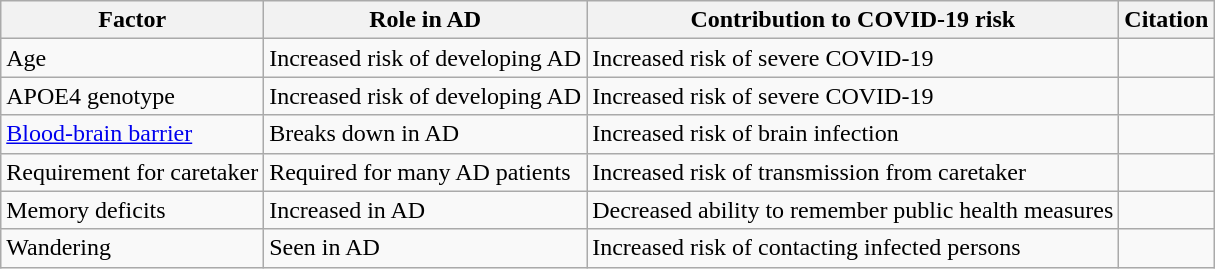<table class="wikitable">
<tr>
<th>Factor</th>
<th>Role in AD</th>
<th>Contribution to COVID-19 risk</th>
<th>Citation</th>
</tr>
<tr>
<td>Age</td>
<td>Increased risk of developing AD</td>
<td>Increased risk of severe COVID-19</td>
<td></td>
</tr>
<tr>
<td>APOE4 genotype</td>
<td>Increased risk of developing AD</td>
<td>Increased risk of severe COVID-19</td>
<td></td>
</tr>
<tr>
<td><a href='#'>Blood-brain barrier</a></td>
<td>Breaks down in AD</td>
<td>Increased risk of brain infection</td>
<td></td>
</tr>
<tr>
<td>Requirement for caretaker</td>
<td>Required for many AD patients</td>
<td>Increased risk of transmission from caretaker</td>
<td></td>
</tr>
<tr>
<td>Memory deficits</td>
<td>Increased in AD</td>
<td>Decreased ability to remember public health measures</td>
<td></td>
</tr>
<tr>
<td>Wandering</td>
<td>Seen in AD</td>
<td>Increased risk of contacting infected persons</td>
<td></td>
</tr>
</table>
